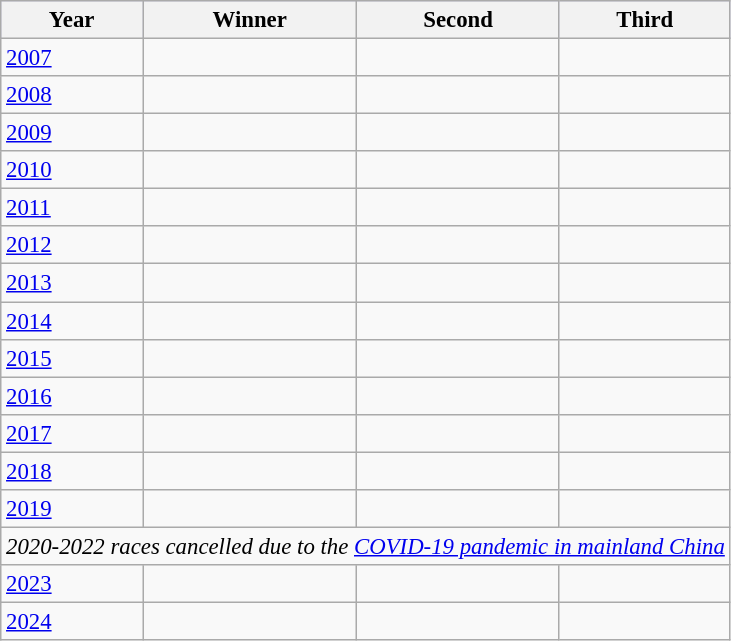<table class="wikitable sortable" style="font-size:95%">
<tr style="background:#ccccff;">
<th>Year</th>
<th>Winner</th>
<th>Second</th>
<th>Third</th>
</tr>
<tr>
<td><a href='#'>2007</a></td>
<td></td>
<td></td>
<td></td>
</tr>
<tr>
<td><a href='#'>2008</a></td>
<td></td>
<td></td>
<td></td>
</tr>
<tr>
<td><a href='#'>2009</a></td>
<td></td>
<td></td>
<td></td>
</tr>
<tr>
<td><a href='#'>2010</a></td>
<td></td>
<td></td>
<td></td>
</tr>
<tr>
<td><a href='#'>2011</a></td>
<td></td>
<td></td>
<td></td>
</tr>
<tr>
<td><a href='#'>2012</a></td>
<td></td>
<td></td>
<td></td>
</tr>
<tr>
<td><a href='#'>2013</a></td>
<td></td>
<td></td>
<td></td>
</tr>
<tr>
<td><a href='#'>2014</a></td>
<td></td>
<td></td>
<td></td>
</tr>
<tr>
<td><a href='#'>2015</a></td>
<td></td>
<td></td>
<td></td>
</tr>
<tr>
<td><a href='#'>2016</a></td>
<td></td>
<td></td>
<td></td>
</tr>
<tr>
<td><a href='#'>2017</a></td>
<td></td>
<td></td>
<td></td>
</tr>
<tr>
<td><a href='#'>2018</a></td>
<td></td>
<td></td>
<td></td>
</tr>
<tr>
<td><a href='#'>2019</a></td>
<td></td>
<td></td>
<td></td>
</tr>
<tr style="text-align:center;">
<td colspan=4><em>2020-2022 races cancelled due to the <a href='#'>COVID-19 pandemic in mainland China</a></em></td>
</tr>
<tr>
<td><a href='#'>2023</a></td>
<td></td>
<td></td>
<td></td>
</tr>
<tr>
<td><a href='#'>2024</a></td>
<td></td>
<td></td>
<td></td>
</tr>
</table>
